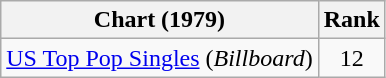<table class="wikitable" style="text-align:center;">
<tr>
<th>Chart (1979)</th>
<th>Rank</th>
</tr>
<tr>
<td><a href='#'>US Top Pop Singles</a> (<em>Billboard</em>)</td>
<td align="center">12</td>
</tr>
</table>
